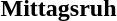<table>
<tr>
<th>Mittagsruh</th>
</tr>
<tr>
<td></td>
</tr>
</table>
